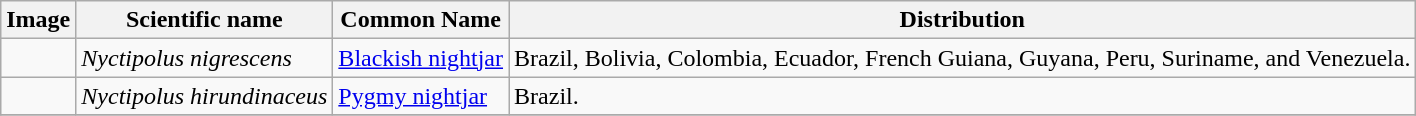<table class="wikitable">
<tr>
<th>Image</th>
<th>Scientific name</th>
<th>Common Name</th>
<th>Distribution</th>
</tr>
<tr>
<td></td>
<td><em>Nyctipolus nigrescens</em></td>
<td><a href='#'>Blackish nightjar</a></td>
<td>Brazil, Bolivia, Colombia, Ecuador, French Guiana, Guyana, Peru, Suriname, and Venezuela.</td>
</tr>
<tr>
<td></td>
<td><em>Nyctipolus hirundinaceus</em></td>
<td><a href='#'>Pygmy nightjar</a></td>
<td>Brazil.</td>
</tr>
<tr>
</tr>
</table>
